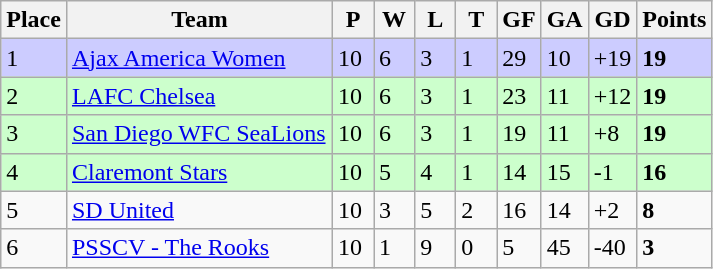<table class="wikitable">
<tr>
<th>Place</th>
<th width="170">Team</th>
<th width="20">P</th>
<th width="20">W</th>
<th width="20">L</th>
<th width="20">T</th>
<th width="20">GF</th>
<th width="20">GA</th>
<th width="25">GD</th>
<th>Points</th>
</tr>
<tr bgcolor=#ccccff>
<td>1</td>
<td><a href='#'>Ajax America Women</a></td>
<td>10</td>
<td>6</td>
<td>3</td>
<td>1</td>
<td>29</td>
<td>10</td>
<td>+19</td>
<td><strong>19</strong></td>
</tr>
<tr bgcolor=#ccffcc>
<td>2</td>
<td><a href='#'>LAFC Chelsea</a></td>
<td>10</td>
<td>6</td>
<td>3</td>
<td>1</td>
<td>23</td>
<td>11</td>
<td>+12</td>
<td><strong>19</strong></td>
</tr>
<tr bgcolor=#ccffcc>
<td>3</td>
<td><a href='#'>San Diego WFC SeaLions</a></td>
<td>10</td>
<td>6</td>
<td>3</td>
<td>1</td>
<td>19</td>
<td>11</td>
<td>+8</td>
<td><strong>19</strong></td>
</tr>
<tr bgcolor=#ccffcc>
<td>4</td>
<td><a href='#'>Claremont Stars</a></td>
<td>10</td>
<td>5</td>
<td>4</td>
<td>1</td>
<td>14</td>
<td>15</td>
<td>-1</td>
<td><strong>16</strong></td>
</tr>
<tr>
<td>5</td>
<td><a href='#'>SD United</a></td>
<td>10</td>
<td>3</td>
<td>5</td>
<td>2</td>
<td>16</td>
<td>14</td>
<td>+2</td>
<td><strong>8</strong></td>
</tr>
<tr>
<td>6</td>
<td><a href='#'>PSSCV - The Rooks</a></td>
<td>10</td>
<td>1</td>
<td>9</td>
<td>0</td>
<td>5</td>
<td>45</td>
<td>-40</td>
<td><strong>3</strong></td>
</tr>
</table>
